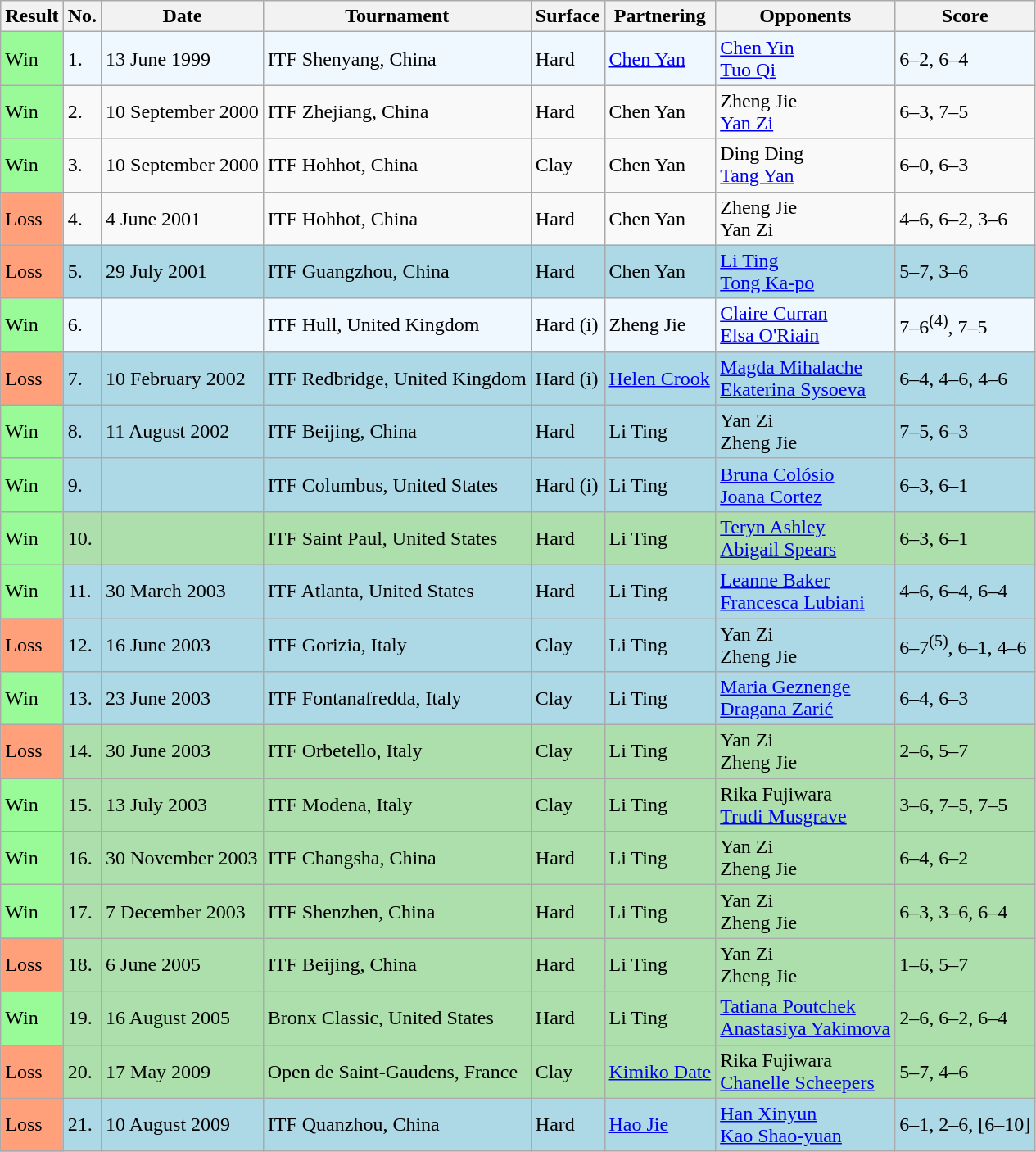<table class="wikitable">
<tr>
<th>Result</th>
<th>No.</th>
<th>Date</th>
<th>Tournament</th>
<th>Surface</th>
<th>Partnering</th>
<th>Opponents</th>
<th>Score</th>
</tr>
<tr style="background:#f0f8ff;">
<td style="background:#98fb98;">Win</td>
<td>1.</td>
<td>13 June 1999</td>
<td>ITF Shenyang, China</td>
<td>Hard</td>
<td> <a href='#'>Chen Yan</a></td>
<td> <a href='#'>Chen Yin</a> <br>  <a href='#'>Tuo Qi</a></td>
<td>6–2, 6–4</td>
</tr>
<tr>
<td style="background:#98fb98;">Win</td>
<td>2.</td>
<td>10 September 2000</td>
<td>ITF Zhejiang, China</td>
<td>Hard</td>
<td> Chen Yan</td>
<td> Zheng Jie <br>  <a href='#'>Yan Zi</a></td>
<td>6–3, 7–5</td>
</tr>
<tr>
<td style="background:#98fb98;">Win</td>
<td>3.</td>
<td>10 September 2000</td>
<td>ITF Hohhot, China</td>
<td>Clay</td>
<td> Chen Yan</td>
<td> Ding Ding <br>  <a href='#'>Tang Yan</a></td>
<td>6–0, 6–3</td>
</tr>
<tr>
<td style="background:#ffa07a;">Loss</td>
<td>4.</td>
<td>4 June 2001</td>
<td>ITF Hohhot, China</td>
<td>Hard</td>
<td> Chen Yan</td>
<td> Zheng Jie <br>  Yan Zi</td>
<td>4–6, 6–2, 3–6</td>
</tr>
<tr style="background:lightblue;">
<td style="background:#ffa07a;">Loss</td>
<td>5.</td>
<td>29 July 2001</td>
<td>ITF Guangzhou, China</td>
<td>Hard</td>
<td> Chen Yan</td>
<td> <a href='#'>Li Ting</a> <br>  <a href='#'>Tong Ka-po</a></td>
<td>5–7, 3–6</td>
</tr>
<tr style="background:#f0f8ff;">
<td style="background:#98fb98;">Win</td>
<td>6.</td>
<td></td>
<td>ITF Hull, United Kingdom</td>
<td>Hard (i)</td>
<td> Zheng Jie</td>
<td> <a href='#'>Claire Curran</a> <br>  <a href='#'>Elsa O'Riain</a></td>
<td>7–6<sup>(4)</sup>, 7–5</td>
</tr>
<tr style="background:lightblue;">
<td style="background:#ffa07a;">Loss</td>
<td>7.</td>
<td>10 February 2002</td>
<td>ITF Redbridge, United Kingdom</td>
<td>Hard (i)</td>
<td> <a href='#'>Helen Crook</a></td>
<td> <a href='#'>Magda Mihalache</a> <br>  <a href='#'>Ekaterina Sysoeva</a></td>
<td>6–4, 4–6, 4–6</td>
</tr>
<tr style="background:lightblue;">
<td style="background:#98fb98;">Win</td>
<td>8.</td>
<td>11 August 2002</td>
<td>ITF Beijing, China</td>
<td>Hard</td>
<td> Li Ting</td>
<td> Yan Zi <br>  Zheng Jie</td>
<td>7–5, 6–3</td>
</tr>
<tr style="background:lightblue;">
<td style="background:#98fb98;">Win</td>
<td>9.</td>
<td></td>
<td>ITF Columbus, United States</td>
<td>Hard (i)</td>
<td> Li Ting</td>
<td> <a href='#'>Bruna Colósio</a> <br>  <a href='#'>Joana Cortez</a></td>
<td>6–3, 6–1</td>
</tr>
<tr style="background:#addfad;">
<td style="background:#98fb98;">Win</td>
<td>10.</td>
<td></td>
<td>ITF Saint Paul, United States</td>
<td>Hard</td>
<td> Li Ting</td>
<td> <a href='#'>Teryn Ashley</a> <br>  <a href='#'>Abigail Spears</a></td>
<td>6–3, 6–1</td>
</tr>
<tr style="background:lightblue;">
<td style="background:#98fb98;">Win</td>
<td>11.</td>
<td>30 March 2003</td>
<td>ITF Atlanta, United States</td>
<td>Hard</td>
<td> Li Ting</td>
<td> <a href='#'>Leanne Baker</a> <br>  <a href='#'>Francesca Lubiani</a></td>
<td>4–6, 6–4, 6–4</td>
</tr>
<tr style="background:lightblue;">
<td style="background:#ffa07a;">Loss</td>
<td>12.</td>
<td>16 June 2003</td>
<td>ITF Gorizia, Italy</td>
<td>Clay</td>
<td> Li Ting</td>
<td> Yan Zi <br>  Zheng Jie</td>
<td>6–7<sup>(5)</sup>, 6–1, 4–6</td>
</tr>
<tr style="background:lightblue;">
<td style="background:#98fb98;">Win</td>
<td>13.</td>
<td>23 June 2003</td>
<td>ITF Fontanafredda, Italy</td>
<td>Clay</td>
<td> Li Ting</td>
<td> <a href='#'>Maria Geznenge</a> <br>  <a href='#'>Dragana Zarić</a></td>
<td>6–4, 6–3</td>
</tr>
<tr style="background:#addfad;">
<td style="background:#ffa07a;">Loss</td>
<td>14.</td>
<td>30 June 2003</td>
<td>ITF Orbetello, Italy</td>
<td>Clay</td>
<td> Li Ting</td>
<td> Yan Zi <br>  Zheng Jie</td>
<td>2–6, 5–7</td>
</tr>
<tr style="background:#addfad;">
<td style="background:#98fb98;">Win</td>
<td>15.</td>
<td>13 July 2003</td>
<td>ITF Modena, Italy</td>
<td>Clay</td>
<td> Li Ting</td>
<td> Rika Fujiwara <br>  <a href='#'>Trudi Musgrave</a></td>
<td>3–6, 7–5, 7–5</td>
</tr>
<tr style="background:#addfad;">
<td style="background:#98fb98;">Win</td>
<td>16.</td>
<td>30 November 2003</td>
<td>ITF Changsha, China</td>
<td>Hard</td>
<td> Li Ting</td>
<td> Yan Zi <br>  Zheng Jie</td>
<td>6–4, 6–2</td>
</tr>
<tr style="background:#addfad;">
<td style="background:#98fb98;">Win</td>
<td>17.</td>
<td>7 December 2003</td>
<td>ITF Shenzhen, China</td>
<td>Hard</td>
<td> Li Ting</td>
<td> Yan Zi <br>  Zheng Jie</td>
<td>6–3, 3–6, 6–4</td>
</tr>
<tr style="background:#addfad;">
<td style="background:#ffa07a;">Loss</td>
<td>18.</td>
<td>6 June 2005</td>
<td>ITF Beijing, China</td>
<td>Hard</td>
<td> Li Ting</td>
<td> Yan Zi <br>  Zheng Jie</td>
<td>1–6, 5–7</td>
</tr>
<tr style="background:#addfad;">
<td style="background:#98fb98;">Win</td>
<td>19.</td>
<td>16 August 2005</td>
<td>Bronx Classic, United States</td>
<td>Hard</td>
<td> Li Ting</td>
<td> <a href='#'>Tatiana Poutchek</a> <br>  <a href='#'>Anastasiya Yakimova</a></td>
<td>2–6, 6–2, 6–4</td>
</tr>
<tr style="background:#addfad;">
<td style="background:#ffa07a;">Loss</td>
<td>20.</td>
<td>17 May 2009</td>
<td>Open de Saint-Gaudens, France</td>
<td>Clay</td>
<td> <a href='#'>Kimiko Date</a></td>
<td> Rika Fujiwara <br>  <a href='#'>Chanelle Scheepers</a></td>
<td>5–7, 4–6</td>
</tr>
<tr style="background:lightblue;">
<td style="background:#ffa07a;">Loss</td>
<td>21.</td>
<td>10 August 2009</td>
<td>ITF Quanzhou, China</td>
<td>Hard</td>
<td> <a href='#'>Hao Jie</a></td>
<td> <a href='#'>Han Xinyun</a> <br>  <a href='#'>Kao Shao-yuan</a></td>
<td>6–1, 2–6, [6–10]</td>
</tr>
</table>
